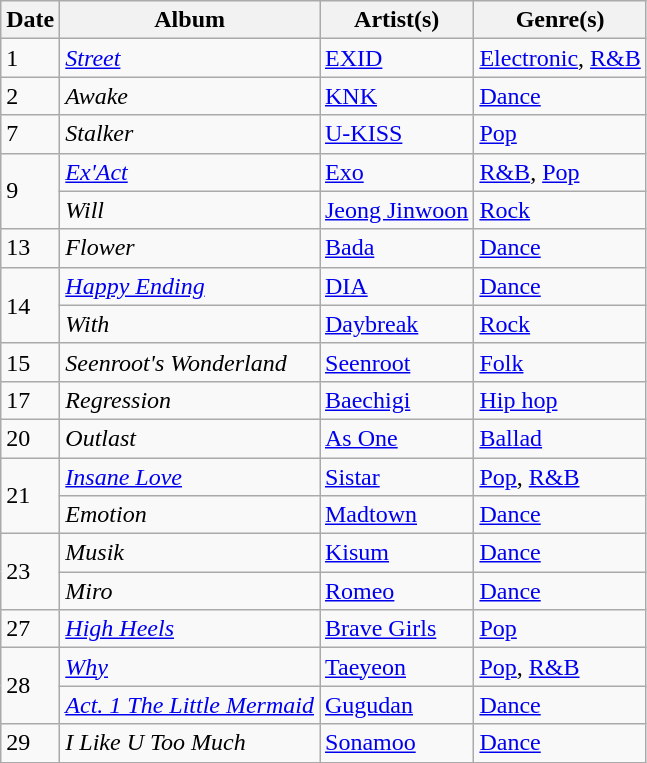<table class="wikitable">
<tr>
<th>Date</th>
<th>Album</th>
<th>Artist(s)</th>
<th>Genre(s)</th>
</tr>
<tr>
<td>1</td>
<td><em><a href='#'>Street</a></em></td>
<td><a href='#'>EXID</a></td>
<td><a href='#'>Electronic</a>, <a href='#'>R&B</a></td>
</tr>
<tr>
<td>2</td>
<td><em>Awake</em></td>
<td><a href='#'>KNK</a></td>
<td><a href='#'>Dance</a></td>
</tr>
<tr>
<td>7</td>
<td><em>Stalker</em></td>
<td><a href='#'>U-KISS</a></td>
<td><a href='#'>Pop</a></td>
</tr>
<tr>
<td rowspan="2">9</td>
<td><em><a href='#'>Ex'Act</a></em></td>
<td><a href='#'>Exo</a></td>
<td><a href='#'>R&B</a>, <a href='#'>Pop</a></td>
</tr>
<tr>
<td><em>Will</em></td>
<td><a href='#'>Jeong Jinwoon</a></td>
<td><a href='#'>Rock</a></td>
</tr>
<tr>
<td>13</td>
<td><em>Flower</em></td>
<td><a href='#'>Bada</a></td>
<td><a href='#'>Dance</a></td>
</tr>
<tr>
<td rowspan="2">14</td>
<td><em><a href='#'>Happy Ending</a></em></td>
<td><a href='#'>DIA</a></td>
<td><a href='#'>Dance</a></td>
</tr>
<tr>
<td><em>With</em></td>
<td><a href='#'>Daybreak</a></td>
<td><a href='#'>Rock</a></td>
</tr>
<tr>
<td>15</td>
<td><em>Seenroot's Wonderland</em></td>
<td><a href='#'>Seenroot</a></td>
<td><a href='#'>Folk</a></td>
</tr>
<tr>
<td>17</td>
<td><em>Regression</em></td>
<td><a href='#'>Baechigi</a></td>
<td><a href='#'>Hip hop</a></td>
</tr>
<tr>
<td>20</td>
<td><em>Outlast</em></td>
<td><a href='#'>As One</a></td>
<td><a href='#'>Ballad</a></td>
</tr>
<tr>
<td rowspan="2">21</td>
<td><em><a href='#'>Insane Love</a></em></td>
<td><a href='#'>Sistar</a></td>
<td><a href='#'>Pop</a>, <a href='#'>R&B</a></td>
</tr>
<tr>
<td><em>Emotion</em></td>
<td><a href='#'>Madtown</a></td>
<td><a href='#'>Dance</a></td>
</tr>
<tr>
<td rowspan="2">23</td>
<td><em>Musik</em></td>
<td><a href='#'>Kisum</a></td>
<td><a href='#'>Dance</a></td>
</tr>
<tr>
<td><em>Miro</em></td>
<td><a href='#'>Romeo</a></td>
<td><a href='#'>Dance</a></td>
</tr>
<tr>
<td>27</td>
<td><em><a href='#'>High Heels</a></em></td>
<td><a href='#'>Brave Girls</a></td>
<td><a href='#'>Pop</a></td>
</tr>
<tr>
<td rowspan="2">28</td>
<td><em><a href='#'>Why</a></em></td>
<td><a href='#'>Taeyeon</a></td>
<td><a href='#'>Pop</a>, <a href='#'>R&B</a></td>
</tr>
<tr>
<td><em><a href='#'>Act. 1 The Little Mermaid</a></em></td>
<td><a href='#'>Gugudan</a></td>
<td><a href='#'>Dance</a></td>
</tr>
<tr>
<td>29</td>
<td><em>I Like U Too Much</em></td>
<td><a href='#'>Sonamoo</a></td>
<td><a href='#'>Dance</a></td>
</tr>
</table>
